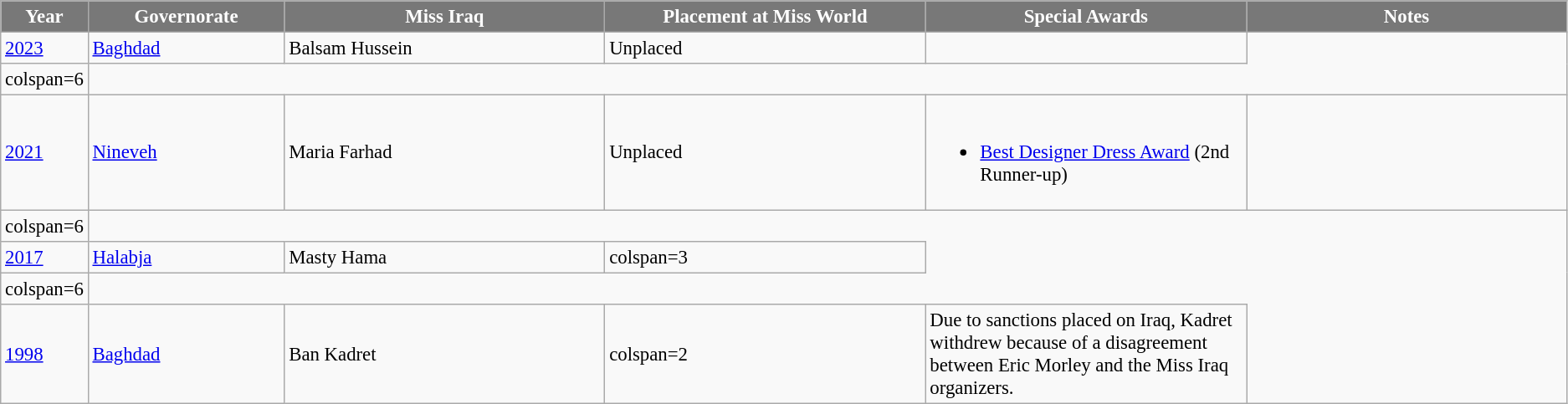<table class="wikitable " style="font-size: 95%;">
<tr>
<th width="60" style="background-color:#787878;color:#FFFFFF;">Year</th>
<th width="150" style="background-color:#787878;color:#FFFFFF;">Governorate</th>
<th width="250" style="background-color:#787878;color:#FFFFFF;">Miss Iraq</th>
<th width="250" style="background-color:#787878;color:#FFFFFF;">Placement at Miss World</th>
<th width="250" style="background-color:#787878;color:#FFFFFF;">Special Awards</th>
<th width="250" style="background-color:#787878;color:#FFFFFF;">Notes</th>
</tr>
<tr>
<td><a href='#'>2023</a></td>
<td><a href='#'>Baghdad</a></td>
<td>Balsam Hussein</td>
<td>Unplaced</td>
<td></td>
</tr>
<tr>
<td>colspan=6 </td>
</tr>
<tr>
<td><a href='#'>2021</a></td>
<td><a href='#'>Nineveh</a></td>
<td>Maria Farhad</td>
<td>Unplaced</td>
<td><br><ul><li><a href='#'>Best Designer Dress Award</a> (2nd Runner-up)</li></ul></td>
<td></td>
</tr>
<tr>
<td>colspan=6 </td>
</tr>
<tr>
<td><a href='#'>2017</a></td>
<td><a href='#'>Halabja</a></td>
<td>Masty Hama</td>
<td>colspan=3 </td>
</tr>
<tr>
<td>colspan=6 </td>
</tr>
<tr>
<td><a href='#'>1998</a></td>
<td><a href='#'>Baghdad</a></td>
<td>Ban Kadret</td>
<td>colspan=2 </td>
<td>Due to sanctions placed on Iraq, Kadret withdrew because of a disagreement between Eric Morley and the Miss Iraq organizers.</td>
</tr>
</table>
